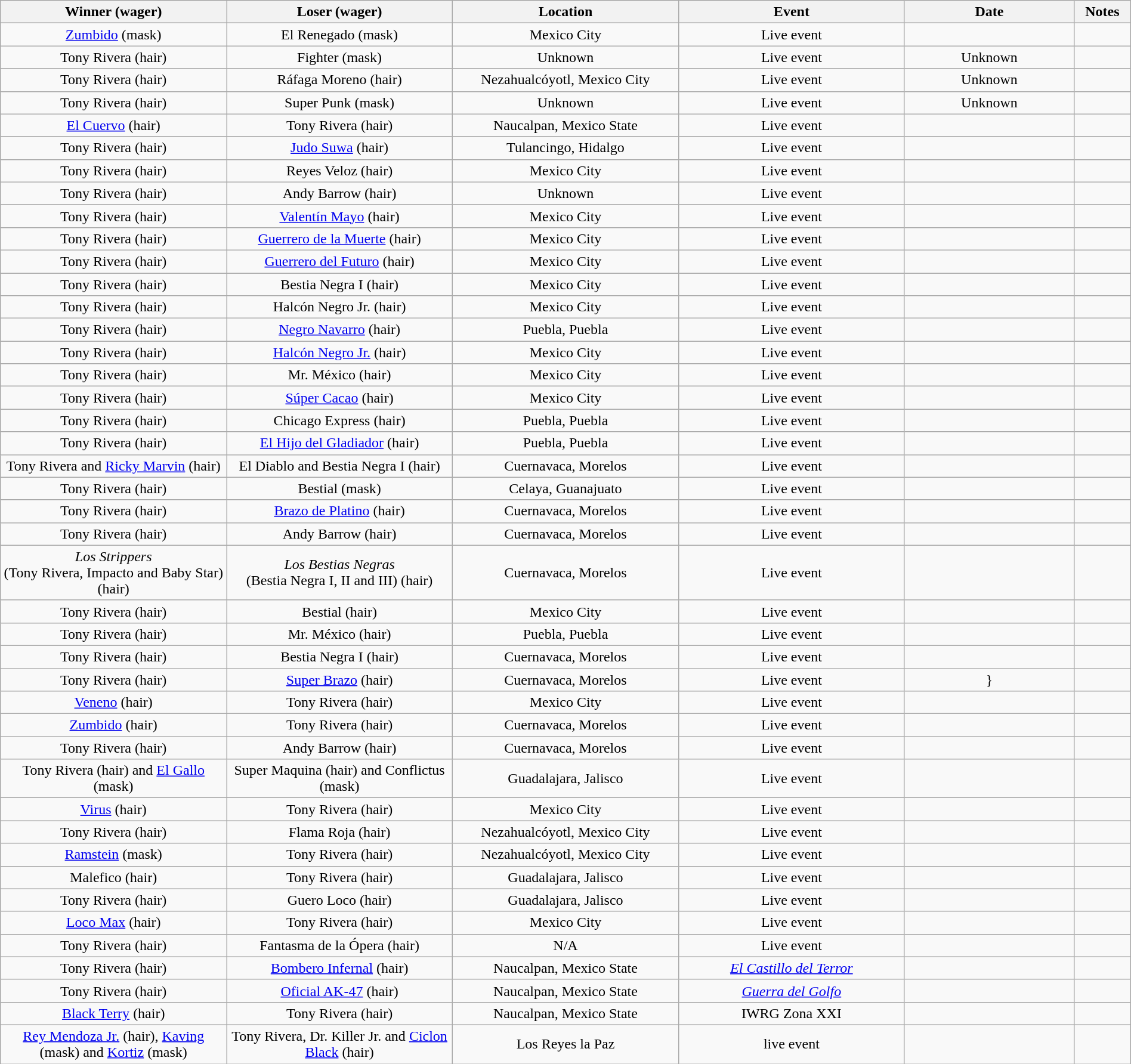<table class="wikitable sortable" width=100%  style="text-align: center">
<tr>
<th width=20% scope="col">Winner (wager)</th>
<th width=20% scope="col">Loser (wager)</th>
<th width=20% scope="col">Location</th>
<th width=20% scope="col">Event</th>
<th width=15% scope="col">Date</th>
<th class="unsortable" width=5% scope="col">Notes</th>
</tr>
<tr>
<td><a href='#'>Zumbido</a> (mask)</td>
<td>El Renegado (mask)</td>
<td>Mexico City</td>
<td>Live event</td>
<td></td>
<td> </td>
</tr>
<tr>
<td>Tony Rivera (hair)</td>
<td>Fighter (mask)</td>
<td>Unknown</td>
<td>Live event</td>
<td>Unknown</td>
<td> </td>
</tr>
<tr>
<td>Tony Rivera (hair)</td>
<td>Ráfaga Moreno (hair)</td>
<td>Nezahualcóyotl, Mexico City</td>
<td>Live event</td>
<td>Unknown</td>
<td> </td>
</tr>
<tr>
<td>Tony Rivera (hair)</td>
<td>Super Punk (mask)</td>
<td>Unknown</td>
<td>Live event</td>
<td>Unknown</td>
<td> </td>
</tr>
<tr>
<td><a href='#'>El Cuervo</a> (hair)</td>
<td>Tony Rivera (hair)</td>
<td>Naucalpan, Mexico State</td>
<td>Live event</td>
<td></td>
<td> </td>
</tr>
<tr>
<td>Tony Rivera (hair)</td>
<td><a href='#'>Judo Suwa</a> (hair)</td>
<td>Tulancingo, Hidalgo</td>
<td>Live event</td>
<td></td>
<td> </td>
</tr>
<tr>
<td>Tony Rivera (hair)</td>
<td>Reyes Veloz (hair)</td>
<td>Mexico City</td>
<td>Live event</td>
<td></td>
<td></td>
</tr>
<tr>
<td>Tony Rivera (hair)</td>
<td>Andy Barrow (hair)</td>
<td>Unknown</td>
<td>Live event</td>
<td></td>
<td> </td>
</tr>
<tr>
<td>Tony Rivera (hair)</td>
<td><a href='#'>Valentín Mayo</a> (hair)</td>
<td>Mexico City</td>
<td>Live event</td>
<td></td>
<td></td>
</tr>
<tr>
<td>Tony Rivera (hair)</td>
<td><a href='#'>Guerrero de la Muerte</a> (hair)</td>
<td>Mexico City</td>
<td>Live event</td>
<td></td>
<td></td>
</tr>
<tr>
<td>Tony Rivera (hair)</td>
<td><a href='#'>Guerrero del Futuro</a> (hair)</td>
<td>Mexico City</td>
<td>Live event</td>
<td></td>
<td></td>
</tr>
<tr>
<td>Tony Rivera (hair)</td>
<td>Bestia Negra I (hair)</td>
<td>Mexico City</td>
<td>Live event</td>
<td></td>
<td> </td>
</tr>
<tr>
<td>Tony Rivera (hair)</td>
<td>Halcón Negro Jr. (hair)</td>
<td>Mexico City</td>
<td>Live event</td>
<td></td>
<td></td>
</tr>
<tr>
<td>Tony Rivera (hair)</td>
<td><a href='#'>Negro Navarro</a> (hair)</td>
<td>Puebla, Puebla</td>
<td>Live event</td>
<td></td>
<td></td>
</tr>
<tr>
<td>Tony Rivera (hair)</td>
<td><a href='#'>Halcón Negro Jr.</a> (hair)</td>
<td>Mexico City</td>
<td>Live event</td>
<td></td>
<td></td>
</tr>
<tr>
<td>Tony Rivera (hair)</td>
<td>Mr. México (hair)</td>
<td>Mexico City</td>
<td>Live event</td>
<td></td>
<td></td>
</tr>
<tr>
<td>Tony Rivera (hair)</td>
<td><a href='#'>Súper Cacao</a> (hair)</td>
<td>Mexico City</td>
<td>Live event</td>
<td></td>
<td></td>
</tr>
<tr>
<td>Tony Rivera (hair)</td>
<td>Chicago Express (hair)</td>
<td>Puebla, Puebla</td>
<td>Live event</td>
<td></td>
<td> </td>
</tr>
<tr>
<td>Tony Rivera (hair)</td>
<td><a href='#'>El Hijo del Gladiador</a> (hair)</td>
<td>Puebla, Puebla</td>
<td>Live event</td>
<td></td>
<td></td>
</tr>
<tr>
<td>Tony Rivera and <a href='#'>Ricky Marvin</a> (hair)</td>
<td>El Diablo and Bestia Negra I (hair)</td>
<td>Cuernavaca, Morelos</td>
<td>Live event</td>
<td></td>
<td> </td>
</tr>
<tr>
<td>Tony Rivera (hair)</td>
<td>Bestial (mask)</td>
<td>Celaya, Guanajuato</td>
<td>Live event</td>
<td></td>
<td> </td>
</tr>
<tr>
<td>Tony Rivera (hair)</td>
<td><a href='#'>Brazo de Platino</a> (hair)</td>
<td>Cuernavaca, Morelos</td>
<td>Live event</td>
<td></td>
<td></td>
</tr>
<tr>
<td>Tony Rivera (hair)</td>
<td>Andy Barrow (hair)</td>
<td>Cuernavaca, Morelos</td>
<td>Live event</td>
<td></td>
<td></td>
</tr>
<tr>
<td><em>Los Strippers</em><br>(Tony Rivera, Impacto and Baby Star) (hair)</td>
<td><em>Los Bestias Negras</em><br>(Bestia Negra I, II and III) (hair)</td>
<td>Cuernavaca, Morelos</td>
<td>Live event</td>
<td></td>
<td></td>
</tr>
<tr>
<td>Tony Rivera (hair)</td>
<td>Bestial (hair)</td>
<td>Mexico City</td>
<td>Live event</td>
<td></td>
<td></td>
</tr>
<tr>
<td>Tony Rivera (hair)</td>
<td>Mr. México (hair)</td>
<td>Puebla, Puebla</td>
<td>Live event</td>
<td></td>
<td> </td>
</tr>
<tr>
<td>Tony Rivera (hair)</td>
<td>Bestia Negra I (hair)</td>
<td>Cuernavaca, Morelos</td>
<td>Live event</td>
<td></td>
<td></td>
</tr>
<tr>
<td>Tony Rivera (hair)</td>
<td><a href='#'>Super Brazo</a> (hair)</td>
<td>Cuernavaca, Morelos</td>
<td>Live event</td>
<td>}</td>
<td></td>
</tr>
<tr>
<td><a href='#'>Veneno</a> (hair)</td>
<td>Tony Rivera (hair)</td>
<td>Mexico City</td>
<td>Live event</td>
<td></td>
<td></td>
</tr>
<tr>
<td><a href='#'>Zumbido</a> (hair)</td>
<td>Tony Rivera (hair)</td>
<td>Cuernavaca, Morelos</td>
<td>Live event</td>
<td></td>
<td> </td>
</tr>
<tr>
<td>Tony Rivera (hair)</td>
<td>Andy Barrow (hair)</td>
<td>Cuernavaca, Morelos</td>
<td>Live event</td>
<td></td>
<td> </td>
</tr>
<tr>
<td>Tony Rivera (hair) and <a href='#'>El Gallo</a> (mask)</td>
<td>Super Maquina (hair) and Conflictus (mask)</td>
<td>Guadalajara, Jalisco</td>
<td>Live event</td>
<td></td>
<td> </td>
</tr>
<tr>
<td><a href='#'>Virus</a> (hair)</td>
<td>Tony Rivera (hair)</td>
<td>Mexico City</td>
<td>Live event</td>
<td></td>
<td></td>
</tr>
<tr>
<td>Tony Rivera (hair)</td>
<td>Flama Roja (hair)</td>
<td>Nezahualcóyotl, Mexico City</td>
<td>Live event</td>
<td></td>
<td> </td>
</tr>
<tr>
<td><a href='#'>Ramstein</a> (mask)</td>
<td>Tony Rivera (hair)</td>
<td>Nezahualcóyotl, Mexico City</td>
<td>Live event</td>
<td></td>
<td> </td>
</tr>
<tr>
<td>Malefico (hair)</td>
<td>Tony Rivera (hair)</td>
<td>Guadalajara, Jalisco</td>
<td>Live event</td>
<td></td>
<td></td>
</tr>
<tr>
<td>Tony Rivera (hair)</td>
<td>Guero Loco (hair)</td>
<td>Guadalajara, Jalisco</td>
<td>Live event</td>
<td></td>
<td></td>
</tr>
<tr>
<td><a href='#'>Loco Max</a> (hair)</td>
<td>Tony Rivera (hair)</td>
<td>Mexico City</td>
<td>Live event</td>
<td></td>
<td></td>
</tr>
<tr>
<td>Tony Rivera (hair)</td>
<td>Fantasma de la Ópera (hair)</td>
<td>N/A</td>
<td>Live event</td>
<td></td>
<td> </td>
</tr>
<tr>
<td>Tony Rivera (hair)</td>
<td><a href='#'>Bombero Infernal</a> (hair)</td>
<td>Naucalpan, Mexico State</td>
<td><em><a href='#'>El Castillo del Terror</a></em></td>
<td></td>
<td></td>
</tr>
<tr>
<td>Tony Rivera (hair)</td>
<td><a href='#'>Oficial AK-47</a> (hair)</td>
<td>Naucalpan, Mexico State</td>
<td><em><a href='#'>Guerra del Golfo</a></em></td>
<td></td>
<td></td>
</tr>
<tr>
<td><a href='#'>Black Terry</a> (hair)</td>
<td>Tony Rivera (hair)</td>
<td>Naucalpan, Mexico State</td>
<td>IWRG Zona XXI</td>
<td></td>
<td></td>
</tr>
<tr>
<td><a href='#'>Rey Mendoza Jr.</a> (hair), <a href='#'>Kaving</a> (mask) and <a href='#'>Kortiz</a> (mask)</td>
<td>Tony Rivera, Dr. Killer Jr. and <a href='#'>Ciclon Black</a> (hair)</td>
<td>Los Reyes la Paz</td>
<td>live event</td>
<td></td>
<td></td>
</tr>
</table>
